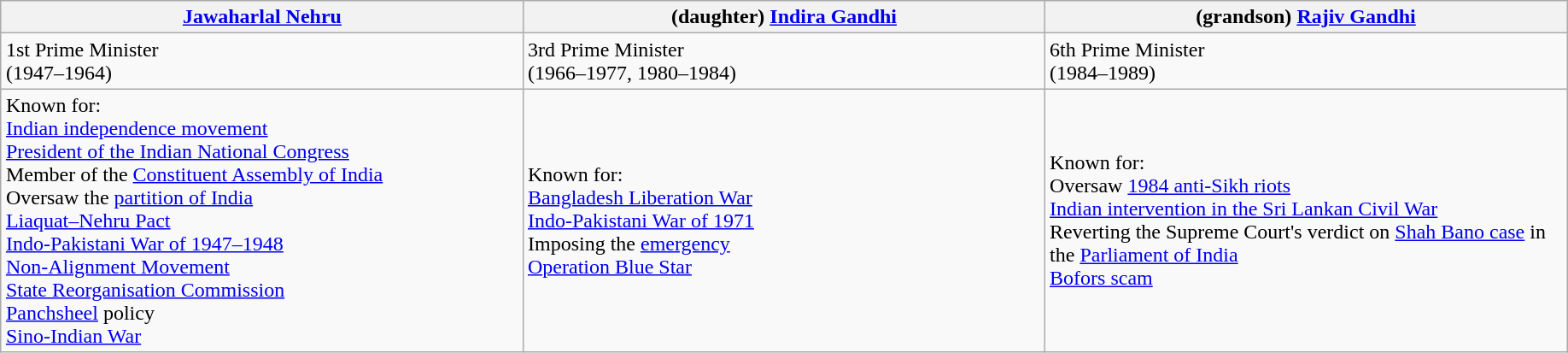<table class="wikitable" style="margin-left: auto; margin-right: auto; border: none;">
<tr>
<th scope="col" style="width: 300pt;"><a href='#'>Jawaharlal Nehru</a><br></th>
<th scope="col" style="width: 300pt;">(daughter) <a href='#'>Indira Gandhi</a><br></th>
<th scope="col" style="width: 300pt;">(grandson) <a href='#'>Rajiv Gandhi</a><br></th>
</tr>
<tr>
<td>1st Prime Minister<br>(1947–1964)</td>
<td>3rd Prime Minister<br>(1966–1977, 1980–1984)</td>
<td>6th Prime Minister<br>(1984–1989)</td>
</tr>
<tr>
<td>Known for:<br><a href='#'>Indian independence movement</a><br><a href='#'>President of the Indian National Congress</a><br>Member of the <a href='#'>Constituent Assembly of India</a><br>Oversaw the <a href='#'>partition of India</a><br><a href='#'>Liaquat–Nehru Pact</a><br><a href='#'>Indo-Pakistani War of 1947–1948</a><br><a href='#'>Non-Alignment Movement</a><br><a href='#'>State Reorganisation Commission</a><br><a href='#'>Panchsheel</a> policy<br><a href='#'>Sino-Indian War</a></td>
<td>Known for:<br><a href='#'>Bangladesh Liberation War</a><br><a href='#'>Indo-Pakistani War of 1971</a><br>Imposing the <a href='#'>emergency</a><br><a href='#'>Operation Blue Star</a></td>
<td>Known for:<br>Oversaw <a href='#'>1984 anti-Sikh riots</a><br><a href='#'>Indian intervention in the Sri Lankan Civil War</a><br>Reverting the Supreme Court's verdict on <a href='#'>Shah Bano case</a> in the <a href='#'>Parliament of India</a><br><a href='#'>Bofors scam</a></td>
</tr>
</table>
